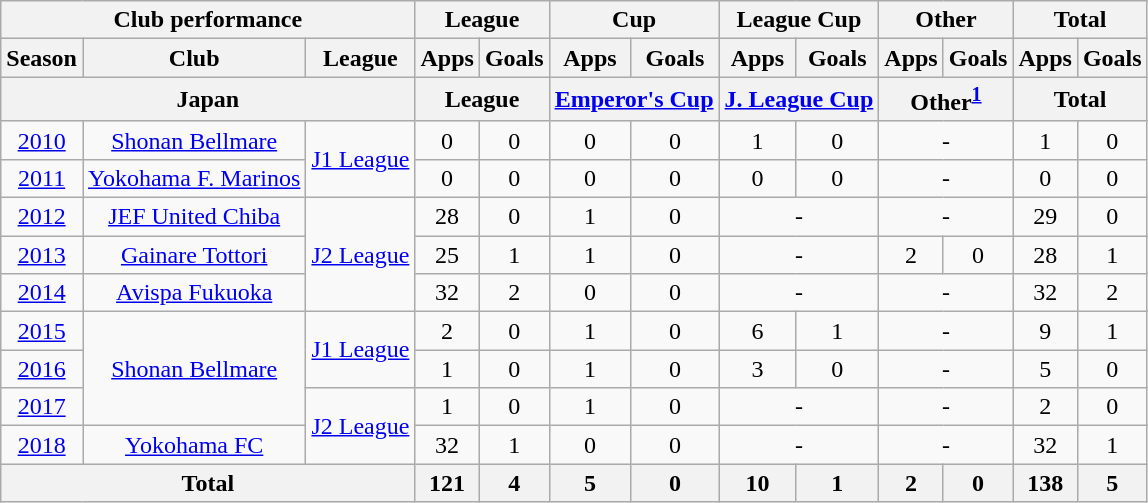<table class="wikitable" style="text-align:center;">
<tr>
<th colspan=3>Club performance</th>
<th colspan=2>League</th>
<th colspan=2>Cup</th>
<th colspan=2>League Cup</th>
<th colspan=2>Other</th>
<th colspan=2>Total</th>
</tr>
<tr>
<th>Season</th>
<th>Club</th>
<th>League</th>
<th>Apps</th>
<th>Goals</th>
<th>Apps</th>
<th>Goals</th>
<th>Apps</th>
<th>Goals</th>
<th>Apps</th>
<th>Goals</th>
<th>Apps</th>
<th>Goals</th>
</tr>
<tr>
<th colspan=3>Japan</th>
<th colspan=2>League</th>
<th colspan=2><a href='#'>Emperor's Cup</a></th>
<th colspan=2><a href='#'>J. League Cup</a></th>
<th colspan=2>Other<sup><a href='#'>1</a></sup></th>
<th colspan=2>Total</th>
</tr>
<tr>
<td><a href='#'>2010</a></td>
<td><a href='#'>Shonan Bellmare</a></td>
<td rowspan="2"><a href='#'>J1 League</a></td>
<td>0</td>
<td>0</td>
<td>0</td>
<td>0</td>
<td>1</td>
<td>0</td>
<td colspan="2">-</td>
<td>1</td>
<td>0</td>
</tr>
<tr>
<td><a href='#'>2011</a></td>
<td><a href='#'>Yokohama F. Marinos</a></td>
<td>0</td>
<td>0</td>
<td>0</td>
<td>0</td>
<td>0</td>
<td>0</td>
<td colspan="2">-</td>
<td>0</td>
<td>0</td>
</tr>
<tr>
<td><a href='#'>2012</a></td>
<td><a href='#'>JEF United Chiba</a></td>
<td rowspan="3"><a href='#'>J2 League</a></td>
<td>28</td>
<td>0</td>
<td>1</td>
<td>0</td>
<td colspan="2">-</td>
<td colspan="2">-</td>
<td>29</td>
<td>0</td>
</tr>
<tr>
<td><a href='#'>2013</a></td>
<td><a href='#'>Gainare Tottori</a></td>
<td>25</td>
<td>1</td>
<td>1</td>
<td>0</td>
<td colspan="2">-</td>
<td>2</td>
<td>0</td>
<td>28</td>
<td>1</td>
</tr>
<tr>
<td><a href='#'>2014</a></td>
<td><a href='#'>Avispa Fukuoka</a></td>
<td>32</td>
<td>2</td>
<td>0</td>
<td>0</td>
<td colspan="2">-</td>
<td colspan="2">-</td>
<td>32</td>
<td>2</td>
</tr>
<tr>
<td><a href='#'>2015</a></td>
<td rowspan="3"><a href='#'>Shonan Bellmare</a></td>
<td rowspan="2"><a href='#'>J1 League</a></td>
<td>2</td>
<td>0</td>
<td>1</td>
<td>0</td>
<td>6</td>
<td>1</td>
<td colspan="2">-</td>
<td>9</td>
<td>1</td>
</tr>
<tr>
<td><a href='#'>2016</a></td>
<td>1</td>
<td>0</td>
<td>1</td>
<td>0</td>
<td>3</td>
<td>0</td>
<td colspan="2">-</td>
<td>5</td>
<td>0</td>
</tr>
<tr>
<td><a href='#'>2017</a></td>
<td rowspan="2"><a href='#'>J2 League</a></td>
<td>1</td>
<td>0</td>
<td>1</td>
<td>0</td>
<td colspan="2">-</td>
<td colspan="2">-</td>
<td>2</td>
<td>0</td>
</tr>
<tr>
<td><a href='#'>2018</a></td>
<td rowspan="1"><a href='#'>Yokohama FC</a></td>
<td>32</td>
<td>1</td>
<td>0</td>
<td>0</td>
<td colspan="2">-</td>
<td colspan="2">-</td>
<td>32</td>
<td>1</td>
</tr>
<tr>
<th colspan=3>Total</th>
<th>121</th>
<th>4</th>
<th>5</th>
<th>0</th>
<th>10</th>
<th>1</th>
<th>2</th>
<th>0</th>
<th>138</th>
<th>5</th>
</tr>
</table>
